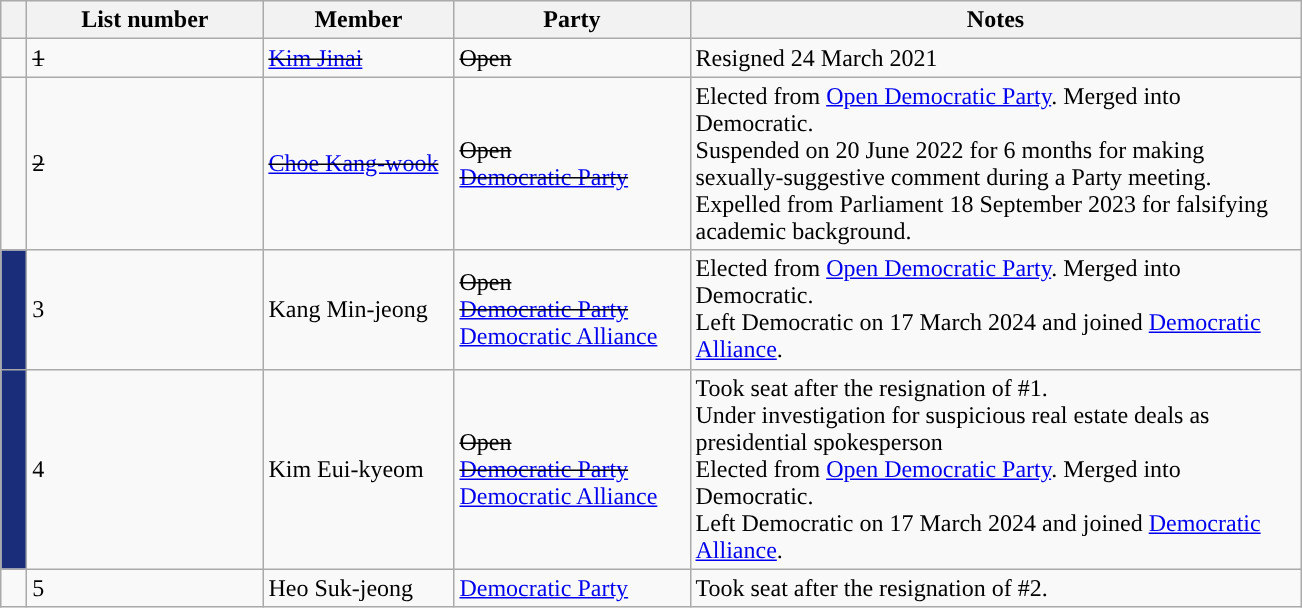<table class="wikitable sortable">
<tr>
<th scope="col" style="width:10px;" class="unsortable"></th>
<th scope="col" style="width:150px;">List number</th>
<th scope="col" style="width:120px;">Member</th>
<th scope="col" style="width:150px;">Party</th>
<th scope="col" style="width:400px;" class="unsortable">Notes</th>
</tr>
<tr>
<td scope="row" width="10" style="background-color:"></td>
<td><s>1</s></td>
<td><s><a href='#'>Kim Jinai</a></s></td>
<td><s>Open</s></td>
<td>Resigned 24 March 2021</td>
</tr>
<tr>
<td scope="row" style="background-color:"></td>
<td><s>2</s></td>
<td><s><a href='#'>Choe Kang-wook</a></s></td>
<td><s>Open</s><br><s><a href='#'>Democratic Party</a></s></td>
<td>Elected from <a href='#'>Open Democratic Party</a>. Merged into Democratic.<br>Suspended on 20 June 2022 for 6 months for making sexually-suggestive comment during a Party meeting.<br> Expelled from Parliament 18 September 2023 for falsifying academic background.</td>
</tr>
<tr>
<td scope="row" style="background-color:#192D7B"></td>
<td>3</td>
<td>Kang Min-jeong</td>
<td><s>Open</s><br><s><a href='#'>Democratic Party</a></s><br><a href='#'>Democratic Alliance</a></td>
<td>Elected from <a href='#'>Open Democratic Party</a>. Merged into Democratic.<br> Left Democratic on 17 March 2024 and joined <a href='#'>Democratic Alliance</a>.</td>
</tr>
<tr>
<td scope="row" style="background-color:#192D7B"></td>
<td>4</td>
<td>Kim Eui-kyeom</td>
<td><s>Open</s><br><s><a href='#'>Democratic Party</a></s><br><a href='#'>Democratic Alliance</a></td>
<td>Took seat after the resignation of #1.<br>Under investigation for suspicious real estate deals as presidential spokesperson<br> Elected from <a href='#'>Open Democratic Party</a>. Merged into Democratic.<br>Left Democratic on 17 March 2024 and joined <a href='#'>Democratic Alliance</a>.</td>
</tr>
<tr>
<td scope="row" style="background-color:"></td>
<td>5</td>
<td>Heo Suk-jeong</td>
<td><a href='#'>Democratic Party</a></td>
<td>Took seat after the resignation of #2.</td>
</tr>
</table>
